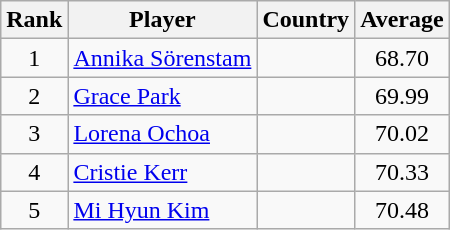<table class=wikitable style=text-align:center>
<tr>
<th>Rank</th>
<th>Player</th>
<th>Country</th>
<th>Average</th>
</tr>
<tr>
<td>1</td>
<td align=left><a href='#'>Annika Sörenstam</a></td>
<td align=left></td>
<td>68.70</td>
</tr>
<tr>
<td>2</td>
<td align=left><a href='#'>Grace Park</a></td>
<td align=left></td>
<td>69.99</td>
</tr>
<tr>
<td>3</td>
<td align=left><a href='#'>Lorena Ochoa</a></td>
<td align=left></td>
<td>70.02</td>
</tr>
<tr>
<td>4</td>
<td align=left><a href='#'>Cristie Kerr</a></td>
<td align=left></td>
<td>70.33</td>
</tr>
<tr>
<td>5</td>
<td align=left><a href='#'>Mi Hyun Kim</a></td>
<td align=left></td>
<td>70.48</td>
</tr>
</table>
